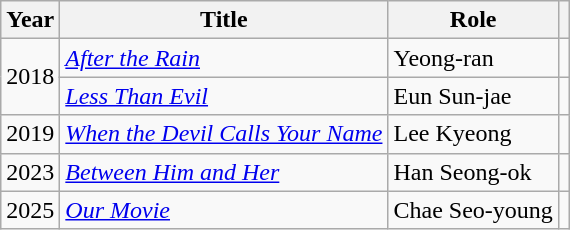<table class="wikitable sortable">
<tr>
<th>Year</th>
<th>Title</th>
<th>Role</th>
<th></th>
</tr>
<tr>
<td rowspan=2>2018</td>
<td><em><a href='#'>After the Rain</a></em></td>
<td>Yeong-ran</td>
<td></td>
</tr>
<tr>
<td><em><a href='#'>Less Than Evil</a></em></td>
<td>Eun Sun-jae</td>
<td></td>
</tr>
<tr>
<td>2019</td>
<td><em><a href='#'>When the Devil Calls Your Name</a></em></td>
<td>Lee Kyeong</td>
<td></td>
</tr>
<tr>
<td>2023</td>
<td><em><a href='#'>Between Him and Her</a></em></td>
<td>Han Seong-ok</td>
<td></td>
</tr>
<tr>
<td>2025</td>
<td><a href='#'><em>Our Movie</em></a></td>
<td>Chae Seo-young</td>
<td></td>
</tr>
</table>
